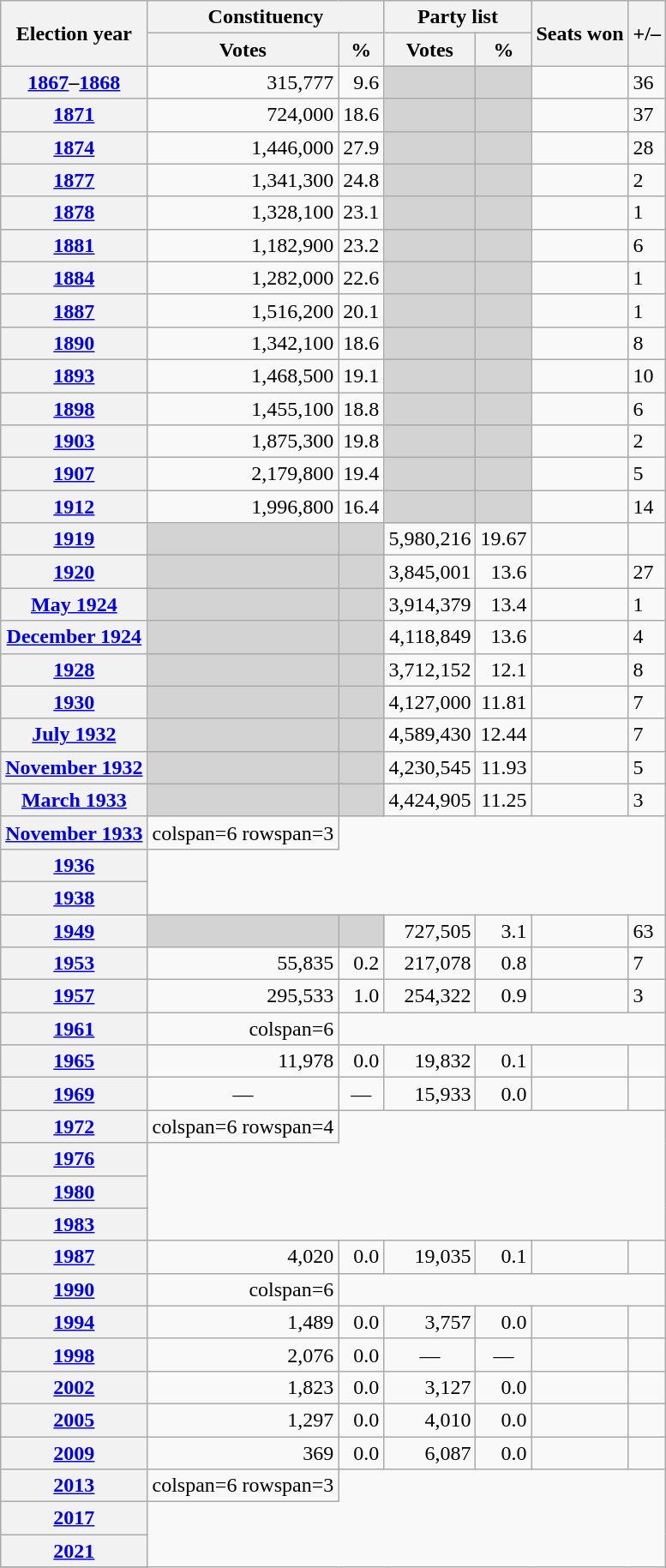<table class=wikitable style="text-align: right;">
<tr>
<th rowspan=2>Election year</th>
<th colspan=2>Constituency</th>
<th colspan=2>Party list</th>
<th rowspan=2>Seats won</th>
<th rowspan=2>+/–</th>
</tr>
<tr>
<th>Votes</th>
<th>%</th>
<th>Votes</th>
<th>%</th>
</tr>
<tr>
<th><a href='#'>1867</a>–<a href='#'>1868</a></th>
<td>315,777</td>
<td>9.6</td>
<td bgcolor="lightgrey"></td>
<td bgcolor="lightgrey"></td>
<td align=left></td>
<td align=left> 36</td>
</tr>
<tr>
<th><a href='#'>1871</a></th>
<td>724,000</td>
<td>18.6</td>
<td bgcolor="lightgrey"></td>
<td bgcolor="lightgrey"></td>
<td align=left></td>
<td align=left> 37</td>
</tr>
<tr>
<th><a href='#'>1874</a></th>
<td>1,446,000</td>
<td>27.9</td>
<td bgcolor="lightgrey"></td>
<td bgcolor="lightgrey"></td>
<td align=left></td>
<td align=left> 28</td>
</tr>
<tr>
<th><a href='#'>1877</a></th>
<td>1,341,300</td>
<td>24.8</td>
<td bgcolor="lightgrey"></td>
<td bgcolor="lightgrey"></td>
<td align=left></td>
<td align=left> 2</td>
</tr>
<tr>
<th><a href='#'>1878</a></th>
<td>1,328,100</td>
<td>23.1</td>
<td bgcolor="lightgrey"></td>
<td bgcolor="lightgrey"></td>
<td align=left></td>
<td align=left> 1</td>
</tr>
<tr>
<th><a href='#'>1881</a></th>
<td>1,182,900</td>
<td>23.2</td>
<td bgcolor="lightgrey"></td>
<td bgcolor="lightgrey"></td>
<td align=left></td>
<td align=left> 6</td>
</tr>
<tr>
<th><a href='#'>1884</a></th>
<td>1,282,000</td>
<td>22.6</td>
<td bgcolor="lightgrey"></td>
<td bgcolor="lightgrey"></td>
<td align=left></td>
<td align=left> 1</td>
</tr>
<tr>
<th><a href='#'>1887</a></th>
<td>1,516,200</td>
<td>20.1</td>
<td bgcolor="lightgrey"></td>
<td bgcolor="lightgrey"></td>
<td align=left></td>
<td align=left> 1</td>
</tr>
<tr>
<th><a href='#'>1890</a></th>
<td>1,342,100</td>
<td>18.6</td>
<td bgcolor="lightgrey"></td>
<td bgcolor="lightgrey"></td>
<td align=left></td>
<td align=left> 8</td>
</tr>
<tr>
<th><a href='#'>1893</a></th>
<td>1,468,500</td>
<td>19.1</td>
<td bgcolor="lightgrey"></td>
<td bgcolor="lightgrey"></td>
<td align=left></td>
<td align=left> 10</td>
</tr>
<tr>
<th><a href='#'>1898</a></th>
<td>1,455,100</td>
<td>18.8</td>
<td bgcolor="lightgrey"></td>
<td bgcolor="lightgrey"></td>
<td align=left></td>
<td align=left> 6</td>
</tr>
<tr>
<th><a href='#'>1903</a></th>
<td>1,875,300</td>
<td>19.8</td>
<td bgcolor="lightgrey"></td>
<td bgcolor="lightgrey"></td>
<td align=left></td>
<td align=left> 2</td>
</tr>
<tr>
<th><a href='#'>1907</a></th>
<td>2,179,800</td>
<td>19.4</td>
<td bgcolor="lightgrey"></td>
<td bgcolor="lightgrey"></td>
<td align=left></td>
<td align=left> 5</td>
</tr>
<tr>
<th><a href='#'>1912</a></th>
<td>1,996,800</td>
<td>16.4</td>
<td bgcolor="lightgrey"></td>
<td bgcolor="lightgrey"></td>
<td align=left></td>
<td align=left> 14</td>
</tr>
<tr>
<th><a href='#'>1919</a></th>
<td bgcolor="lightgrey"></td>
<td bgcolor="lightgrey"></td>
<td>5,980,216</td>
<td>19.67</td>
<td align=left></td>
<td align=left></td>
</tr>
<tr>
<th><a href='#'>1920</a></th>
<td bgcolor="lightgrey"></td>
<td bgcolor="lightgrey"></td>
<td>3,845,001</td>
<td>13.6</td>
<td align=left></td>
<td align=left> 27</td>
</tr>
<tr>
<th><a href='#'>May 1924</a></th>
<td bgcolor="lightgrey"></td>
<td bgcolor="lightgrey"></td>
<td>3,914,379</td>
<td>13.4</td>
<td align=left></td>
<td align=left> 1</td>
</tr>
<tr>
<th><a href='#'>December 1924</a></th>
<td bgcolor="lightgrey"></td>
<td bgcolor="lightgrey"></td>
<td>4,118,849</td>
<td>13.6</td>
<td align=left></td>
<td align=left> 4</td>
</tr>
<tr>
<th><a href='#'>1928</a></th>
<td bgcolor="lightgrey"></td>
<td bgcolor="lightgrey"></td>
<td>3,712,152</td>
<td>12.1</td>
<td align=left></td>
<td align=left> 8</td>
</tr>
<tr>
<th><a href='#'>1930</a></th>
<td bgcolor="lightgrey"></td>
<td bgcolor="lightgrey"></td>
<td>4,127,000</td>
<td>11.81</td>
<td align=left></td>
<td align=left> 7</td>
</tr>
<tr>
<th><a href='#'>July 1932</a></th>
<td bgcolor="lightgrey"></td>
<td bgcolor="lightgrey"></td>
<td>4,589,430</td>
<td>12.44</td>
<td align=left></td>
<td align=left> 7</td>
</tr>
<tr>
<th><a href='#'>November 1932</a></th>
<td bgcolor="lightgrey"></td>
<td bgcolor="lightgrey"></td>
<td>4,230,545</td>
<td>11.93</td>
<td align=left></td>
<td align=left> 5</td>
</tr>
<tr>
<th><a href='#'>March 1933</a></th>
<td bgcolor="lightgrey"></td>
<td bgcolor="lightgrey"></td>
<td>4,424,905</td>
<td>11.25</td>
<td align=left></td>
<td align=left> 3</td>
</tr>
<tr>
<th><a href='#'>November 1933</a></th>
<td>colspan=6 rowspan=3 </td>
</tr>
<tr>
<th><a href='#'>1936</a></th>
</tr>
<tr>
<th><a href='#'>1938</a></th>
</tr>
<tr>
<th><a href='#'>1949</a></th>
<td bgcolor="lightgrey"></td>
<td bgcolor="lightgrey"></td>
<td>727,505</td>
<td>3.1</td>
<td align=left></td>
<td align=left> 63</td>
</tr>
<tr>
<th><a href='#'>1953</a></th>
<td>55,835</td>
<td>0.2</td>
<td>217,078</td>
<td>0.8</td>
<td align=left></td>
<td align=left> 7</td>
</tr>
<tr>
<th><a href='#'>1957</a></th>
<td>295,533</td>
<td>1.0</td>
<td>254,322</td>
<td>0.9</td>
<td align=left></td>
<td align=left> 3</td>
</tr>
<tr>
<th><a href='#'>1961</a></th>
<td>colspan=6 </td>
</tr>
<tr>
<th><a href='#'>1965</a></th>
<td>11,978</td>
<td>0.0</td>
<td>19,832</td>
<td>0.1</td>
<td align=left></td>
<td align=left></td>
</tr>
<tr>
<th><a href='#'>1969</a></th>
<td align=center>—</td>
<td align=center>—</td>
<td>15,933</td>
<td>0.0</td>
<td align=left></td>
<td align=left></td>
</tr>
<tr>
<th><a href='#'>1972</a></th>
<td>colspan=6 rowspan=4 </td>
</tr>
<tr>
<th><a href='#'>1976</a></th>
</tr>
<tr>
<th><a href='#'>1980</a></th>
</tr>
<tr>
<th><a href='#'>1983</a></th>
</tr>
<tr>
<th><a href='#'>1987</a></th>
<td>4,020</td>
<td>0.0</td>
<td>19,035</td>
<td>0.1</td>
<td align=left></td>
<td align=left></td>
</tr>
<tr>
<th><a href='#'>1990</a></th>
<td>colspan=6 </td>
</tr>
<tr>
<th><a href='#'>1994</a></th>
<td>1,489</td>
<td>0.0</td>
<td>3,757</td>
<td>0.0</td>
<td align=left></td>
<td align=left></td>
</tr>
<tr>
<th><a href='#'>1998</a></th>
<td>2,076</td>
<td>0.0</td>
<td align=center>—</td>
<td align=center>—</td>
<td align=left></td>
<td align=left></td>
</tr>
<tr>
<th><a href='#'>2002</a></th>
<td>1,823</td>
<td>0.0</td>
<td>3,127</td>
<td>0.0</td>
<td align=left></td>
<td align=left></td>
</tr>
<tr>
<th><a href='#'>2005</a></th>
<td>1,297</td>
<td>0.0</td>
<td>4,010</td>
<td>0.0</td>
<td align=left></td>
<td align=left></td>
</tr>
<tr>
<th><a href='#'>2009</a></th>
<td>369</td>
<td>0.0</td>
<td>6,087</td>
<td>0.0</td>
<td align=left></td>
<td align=left></td>
</tr>
<tr>
<th><a href='#'>2013</a></th>
<td>colspan=6 rowspan=3 </td>
</tr>
<tr>
<th><a href='#'>2017</a></th>
</tr>
<tr>
<th><a href='#'>2021</a></th>
</tr>
<tr>
</tr>
</table>
